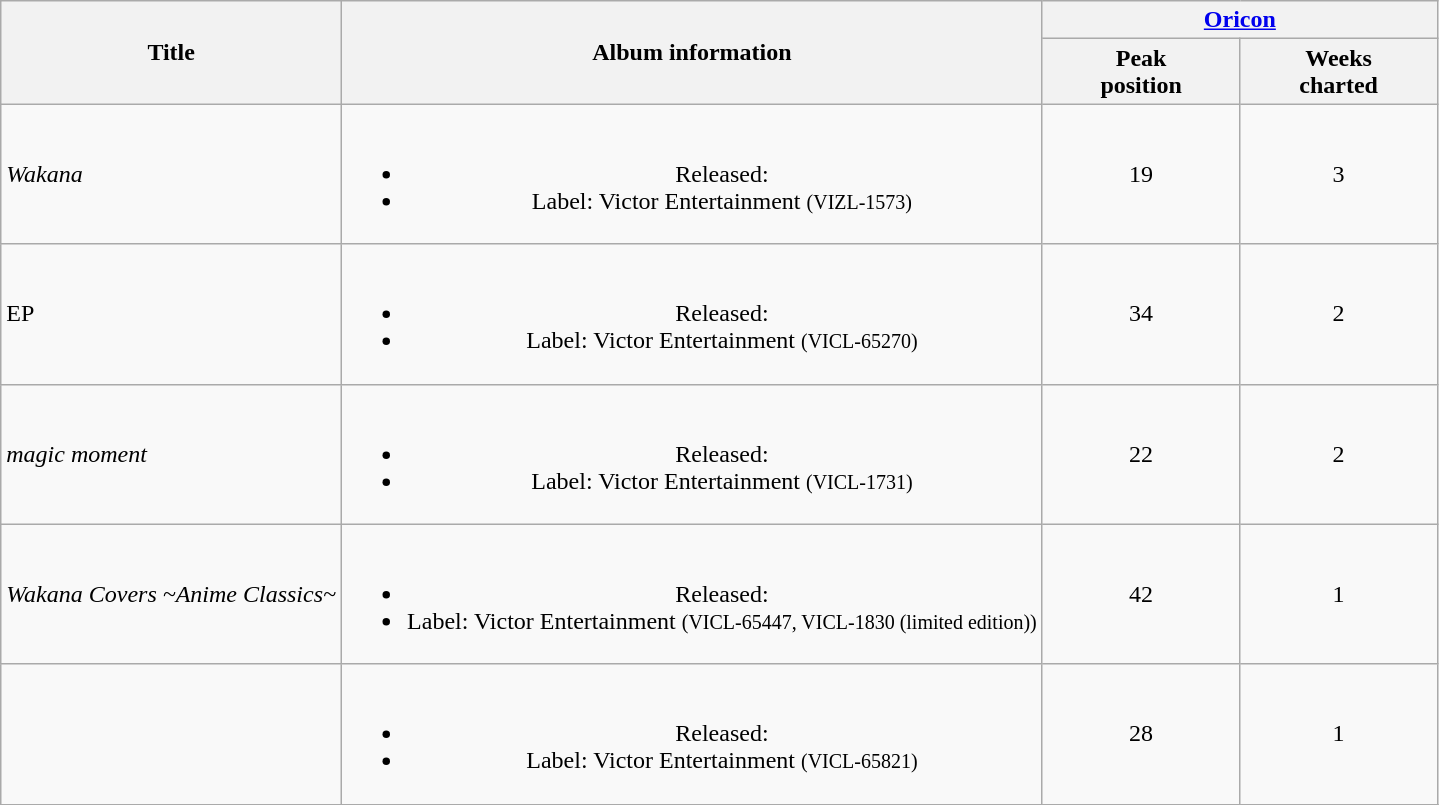<table class="wikitable plainrowheaders" style="text-align:center">
<tr>
<th rowspan=2>Title</th>
<th rowspan=2>Album information</th>
<th colspan=2; style="width:16em;"><a href='#'>Oricon</a><br></th>
</tr>
<tr>
<th style="width:6em;">Peak<br>position</th>
<th style="width:6em;">Weeks<br> charted</th>
</tr>
<tr>
<td align=left><em>Wakana</em></td>
<td><br><ul><li>Released:  </li><li>Label: Victor Entertainment <small>(VIZL-1573)</small></li></ul></td>
<td>19</td>
<td>3</td>
</tr>
<tr>
<td align=left>  EP</td>
<td><br><ul><li>Released: </li><li>Label: Victor Entertainment <small>(VICL-65270)</small></li></ul></td>
<td>34</td>
<td>2</td>
</tr>
<tr>
<td align=left><em>magic moment</em></td>
<td><br><ul><li>Released: </li><li>Label: Victor Entertainment <small>(VICL-1731)</small></li></ul></td>
<td>22</td>
<td>2</td>
</tr>
<tr>
<td align=left><em>Wakana Covers ~Anime Classics~</em></td>
<td><br><ul><li>Released: </li><li>Label: Victor Entertainment <small>(VICL-65447, VICL-1830 (limited edition))</small></li></ul></td>
<td>42</td>
<td>1</td>
</tr>
<tr>
<td align=left></td>
<td><br><ul><li>Released: </li><li>Label: Victor Entertainment <small>(VICL-65821)</small></li></ul></td>
<td>28</td>
<td>1</td>
</tr>
<tr>
</tr>
</table>
